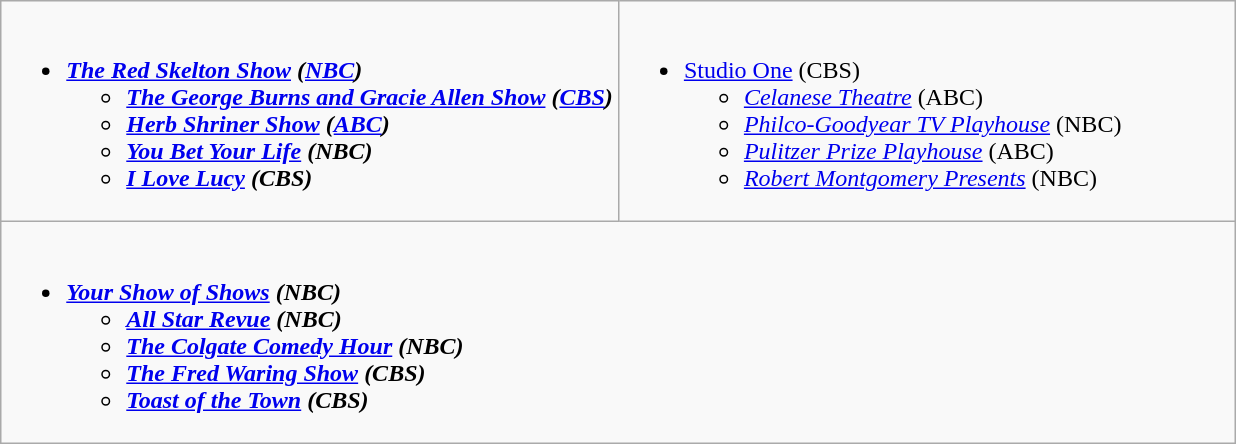<table class="wikitable">
<tr>
<td style="vertical-align:top;" width="50%"><br><ul><li><strong><em><a href='#'>The Red Skelton Show</a><em> (<a href='#'>NBC</a>)<strong><ul><li></em><a href='#'>The George Burns and Gracie Allen Show</a><em> (<a href='#'>CBS</a>)</li><li></em><a href='#'>Herb Shriner Show</a><em> (<a href='#'>ABC</a>)</li><li></em><a href='#'>You Bet Your Life</a><em> (NBC)</li><li></em><a href='#'>I Love Lucy</a><em> (CBS)</li></ul></li></ul></td>
<td style="vertical-align:top;" width="50%"><br><ul><li></em></strong><a href='#'>Studio One</a></em> (CBS)</strong><ul><li><em><a href='#'>Celanese Theatre</a></em> (ABC)</li><li><em><a href='#'>Philco-Goodyear TV Playhouse</a></em> (NBC)</li><li><em><a href='#'>Pulitzer Prize Playhouse</a></em> (ABC)</li><li><em><a href='#'>Robert Montgomery Presents</a></em> (NBC)</li></ul></li></ul></td>
</tr>
<tr>
<td style="vertical-align:top;" width="50%" colspan="2"><br><ul><li><strong><em><a href='#'>Your Show of Shows</a><em> (NBC)<strong><ul><li></em><a href='#'>All Star Revue</a><em> (NBC)</li><li></em><a href='#'>The Colgate Comedy Hour</a><em> (NBC)</li><li></em><a href='#'>The Fred Waring Show</a><em> (CBS)</li><li></em><a href='#'>Toast of the Town</a><em> (CBS)</li></ul></li></ul></td>
</tr>
</table>
